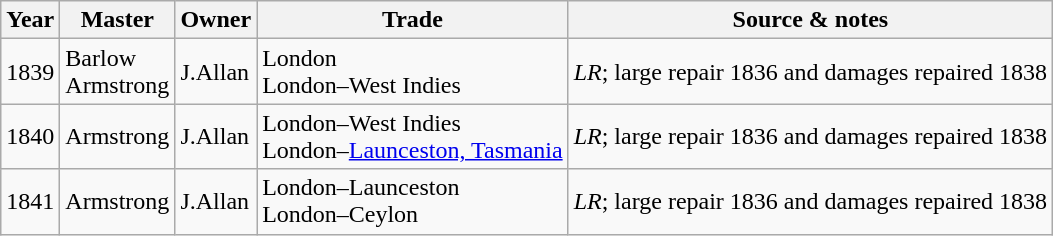<table class=" wikitable">
<tr>
<th>Year</th>
<th>Master</th>
<th>Owner</th>
<th>Trade</th>
<th>Source & notes</th>
</tr>
<tr>
<td>1839</td>
<td>Barlow<br>Armstrong</td>
<td>J.Allan</td>
<td>London<br>London–West Indies</td>
<td><em>LR</em>; large repair 1836 and damages repaired 1838</td>
</tr>
<tr>
<td>1840</td>
<td>Armstrong</td>
<td>J.Allan</td>
<td>London–West Indies<br>London–<a href='#'>Launceston, Tasmania</a></td>
<td><em>LR</em>; large repair 1836 and damages repaired 1838</td>
</tr>
<tr>
<td>1841</td>
<td>Armstrong</td>
<td>J.Allan</td>
<td>London–Launceston<br>London–Ceylon</td>
<td><em>LR</em>; large repair 1836 and damages repaired 1838</td>
</tr>
</table>
